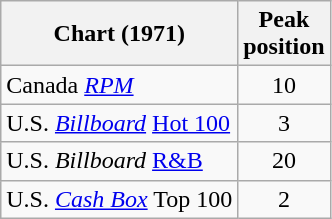<table class="wikitable sortable">
<tr>
<th align="left">Chart (1971)</th>
<th align="left">Peak<br>position</th>
</tr>
<tr>
<td align="left">Canada <a href='#'><em>RPM</em></a></td>
<td style="text-align:center;">10</td>
</tr>
<tr>
<td align="left">U.S. <em><a href='#'>Billboard</a></em> <a href='#'>Hot 100</a></td>
<td style="text-align:center;">3</td>
</tr>
<tr>
<td align="left">U.S. <em>Billboard</em> <a href='#'>R&B</a></td>
<td style="text-align:center;">20</td>
</tr>
<tr>
<td align="left">U.S. <em><a href='#'>Cash Box</a></em> Top 100</td>
<td style="text-align:center;">2</td>
</tr>
</table>
